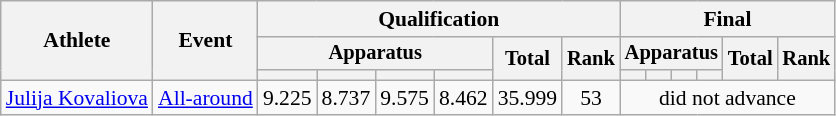<table class="wikitable" style="font-size:90%">
<tr>
<th rowspan=3>Athlete</th>
<th rowspan=3>Event</th>
<th colspan =6>Qualification</th>
<th colspan =6>Final</th>
</tr>
<tr style="font-size:95%">
<th colspan=4>Apparatus</th>
<th rowspan=2>Total</th>
<th rowspan=2>Rank</th>
<th colspan=4>Apparatus</th>
<th rowspan=2>Total</th>
<th rowspan=2>Rank</th>
</tr>
<tr style="font-size:95%">
<th></th>
<th></th>
<th></th>
<th></th>
<th></th>
<th></th>
<th></th>
<th></th>
</tr>
<tr align=center>
<td align=left><a href='#'>Julija Kovaliova</a></td>
<td align=left><a href='#'>All-around</a></td>
<td>9.225</td>
<td>8.737</td>
<td>9.575</td>
<td>8.462</td>
<td>35.999</td>
<td>53</td>
<td colspan=6>did not advance</td>
</tr>
</table>
